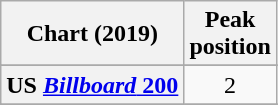<table class="wikitable sortable plainrowheaders" style="text-align:center">
<tr>
<th scope="col">Chart (2019)</th>
<th scope="col">Peak<br>position</th>
</tr>
<tr>
</tr>
<tr>
</tr>
<tr>
</tr>
<tr>
</tr>
<tr>
</tr>
<tr>
</tr>
<tr>
<th scope="row">US <a href='#'><em>Billboard</em> 200</a></th>
<td>2</td>
</tr>
<tr>
</tr>
<tr>
</tr>
</table>
